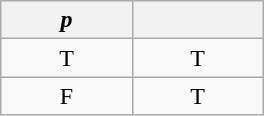<table class="wikitable" style="margin:1em auto; text-align:center;">
<tr>
<th style="width:80px"><em>p</em></th>
<th style="width:80px"></th>
</tr>
<tr>
<td>T</td>
<td>T</td>
</tr>
<tr>
<td>F</td>
<td>T</td>
</tr>
</table>
